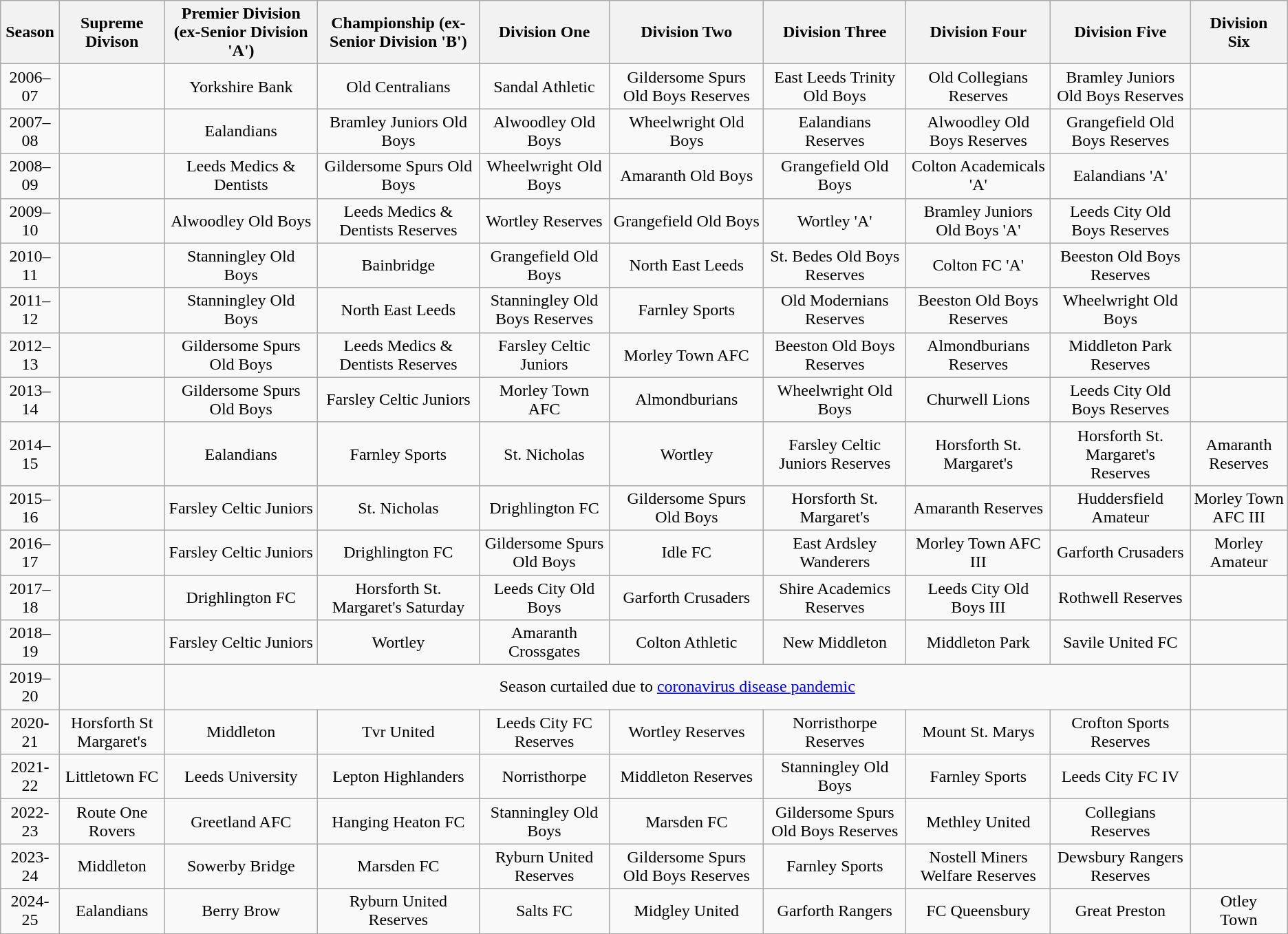<table class="wikitable" style="text-align: center">
<tr>
<th>Season</th>
<th>Supreme Divison</th>
<th>Premier Division (ex-Senior Division 'A')</th>
<th>Championship (ex-Senior Division 'B')</th>
<th>Division One</th>
<th>Division Two</th>
<th>Division Three</th>
<th>Division Four</th>
<th>Division Five</th>
<th>Division<br>Six</th>
</tr>
<tr>
<td>2006–07</td>
<td></td>
<td>Yorkshire Bank</td>
<td>Old Centralians</td>
<td>Sandal Athletic</td>
<td>Gildersome Spurs Old Boys Reserves</td>
<td>East Leeds Trinity Old Boys</td>
<td>Old Collegians Reserves</td>
<td>Bramley Juniors Old Boys Reserves</td>
<td></td>
</tr>
<tr>
<td>2007–08</td>
<td></td>
<td>Ealandians</td>
<td>Bramley Juniors Old Boys</td>
<td>Alwoodley Old Boys</td>
<td>Wheelwright Old Boys</td>
<td>Ealandians Reserves</td>
<td>Alwoodley Old Boys Reserves</td>
<td>Grangefield Old Boys Reserves</td>
<td></td>
</tr>
<tr>
<td>2008–09</td>
<td></td>
<td>Leeds Medics & Dentists</td>
<td>Gildersome Spurs Old Boys</td>
<td>Wheelwright Old Boys</td>
<td>Amaranth Old Boys</td>
<td>Grangefield Old Boys</td>
<td>Colton Academicals 'A'</td>
<td>Ealandians 'A'</td>
<td></td>
</tr>
<tr>
<td>2009–10</td>
<td></td>
<td>Alwoodley Old Boys</td>
<td>Leeds Medics & Dentists Reserves</td>
<td>Wortley Reserves</td>
<td>Grangefield Old Boys</td>
<td>Wortley 'A'</td>
<td>Bramley Juniors Old Boys 'A'</td>
<td>Leeds City Old Boys Reserves</td>
<td></td>
</tr>
<tr>
<td>2010–11</td>
<td></td>
<td>Stanningley Old Boys</td>
<td>Bainbridge</td>
<td>Grangefield Old Boys</td>
<td>North East Leeds</td>
<td>St. Bedes Old Boys Reserves</td>
<td>Colton FC 'A'</td>
<td>Beeston Old Boys Reserves</td>
<td></td>
</tr>
<tr>
<td>2011–12</td>
<td></td>
<td>Stanningley Old Boys</td>
<td>North East Leeds</td>
<td>Stanningley Old Boys Reserves</td>
<td>Farnley Sports</td>
<td>Old Modernians Reserves</td>
<td>Beeston Old Boys Reserves</td>
<td>Wheelwright Old Boys</td>
<td></td>
</tr>
<tr>
<td>2012–13</td>
<td></td>
<td>Gildersome Spurs Old Boys</td>
<td>Leeds Medics & Dentists Reserves</td>
<td>Farsley Celtic Juniors</td>
<td>Morley Town AFC</td>
<td>Beeston Old Boys Reserves</td>
<td>Almondburians Reserves</td>
<td>Middleton Park Reserves</td>
<td></td>
</tr>
<tr>
<td>2013–14</td>
<td></td>
<td>Gildersome Spurs Old Boys</td>
<td>Farsley Celtic Juniors</td>
<td>Morley Town AFC</td>
<td>Almondburians</td>
<td>Wheelwright Old Boys</td>
<td>Churwell Lions</td>
<td>Leeds City Old Boys Reserves</td>
<td></td>
</tr>
<tr>
<td>2014–15</td>
<td></td>
<td>Ealandians</td>
<td>Farnley Sports</td>
<td>St. Nicholas</td>
<td>Wortley</td>
<td>Farsley Celtic Juniors Reserves</td>
<td>Horsforth St. Margaret's</td>
<td>Horsforth St. Margaret's Reserves</td>
<td>Amaranth Reserves</td>
</tr>
<tr>
<td>2015–16</td>
<td></td>
<td>Farsley Celtic Juniors</td>
<td>St. Nicholas</td>
<td>Drighlington FC</td>
<td>Gildersome Spurs Old Boys</td>
<td>Horsforth St. Margaret's</td>
<td>Amaranth Reserves</td>
<td>Huddersfield Amateur</td>
<td>Morley Town AFC III</td>
</tr>
<tr>
<td>2016–17</td>
<td></td>
<td>Farsley Celtic Juniors</td>
<td>Drighlington FC</td>
<td>Gildersome Spurs Old Boys</td>
<td>Idle FC</td>
<td>East Ardsley Wanderers</td>
<td>Morley Town AFC III</td>
<td>Garforth Crusaders</td>
<td>Morley Amateur</td>
</tr>
<tr>
<td>2017–18</td>
<td></td>
<td>Drighlington FC</td>
<td>Horsforth St. Margaret's Saturday</td>
<td>Leeds City Old Boys</td>
<td>Garforth Crusaders</td>
<td>Shire Academics Reserves</td>
<td>Leeds City Old Boys III</td>
<td>Rothwell Reserves</td>
<td></td>
</tr>
<tr>
<td>2018–19</td>
<td></td>
<td>Farsley Celtic Juniors</td>
<td>Wortley</td>
<td>Amaranth Crossgates</td>
<td>Colton Athletic</td>
<td>New Middleton</td>
<td>Middleton Park</td>
<td>Savile United FC</td>
<td></td>
</tr>
<tr>
<td>2019–20</td>
<td></td>
<td colspan="7">Season curtailed due to <a href='#'>coronavirus disease pandemic</a></td>
<td></td>
</tr>
<tr>
<td>2020-<br>21</td>
<td>Horsforth St Margaret's</td>
<td>Middleton</td>
<td>Tvr United</td>
<td>Leeds City FC Reserves</td>
<td>Wortley Reserves</td>
<td>Norristhorpe Reserves</td>
<td>Mount St. Marys</td>
<td>Crofton Sports Reserves</td>
<td></td>
</tr>
<tr>
<td>2021-22</td>
<td>Littletown FC</td>
<td>Leeds University</td>
<td>Lepton Highlanders</td>
<td>Norristhorpe</td>
<td>Middleton Reserves</td>
<td>Stanningley Old Boys</td>
<td>Farnley Sports</td>
<td>Leeds City FC IV</td>
<td></td>
</tr>
<tr>
<td>2022-23</td>
<td>Route One Rovers</td>
<td>Greetland AFC</td>
<td>Hanging Heaton FC</td>
<td>Stanningley Old Boys</td>
<td>Marsden FC</td>
<td>Gildersome Spurs Old Boys Reserves</td>
<td>Methley United</td>
<td>Collegians Reserves</td>
<td></td>
</tr>
<tr>
<td>2023-24</td>
<td>Middleton</td>
<td>Sowerby Bridge</td>
<td>Marsden FC</td>
<td>Ryburn United Reserves</td>
<td>Gildersome Spurs Old Boys Reserves</td>
<td>Farnley Sports</td>
<td>Nostell Miners Welfare Reserves</td>
<td>Dewsbury Rangers Reserves</td>
<td></td>
</tr>
<tr>
<td>2024-25</td>
<td>Ealandians</td>
<td>Berry Brow</td>
<td>Ryburn United Reserves</td>
<td>Salts FC</td>
<td>Midgley United</td>
<td>Garforth Rangers</td>
<td>FC Queensbury</td>
<td>Great Preston</td>
<td>Otley<br>Town</td>
</tr>
</table>
